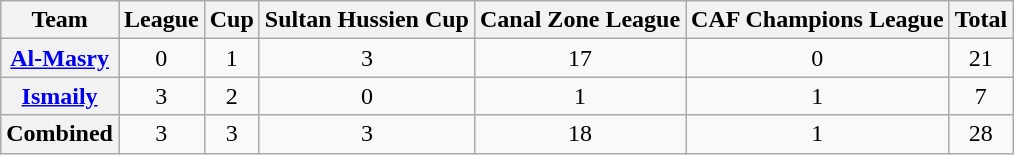<table class="wikitable" style="text-align:center;">
<tr>
<th>Team</th>
<th>League</th>
<th>Cup</th>
<th>Sultan Hussien Cup</th>
<th>Canal Zone League</th>
<th>CAF Champions League</th>
<th>Total</th>
</tr>
<tr>
<th><a href='#'>Al-Masry</a></th>
<td>0</td>
<td>1</td>
<td>3</td>
<td>17</td>
<td>0</td>
<td>21</td>
</tr>
<tr>
<th><a href='#'>Ismaily</a></th>
<td>3</td>
<td>2</td>
<td>0</td>
<td>1</td>
<td>1</td>
<td>7</td>
</tr>
<tr>
<th>Combined</th>
<td>3</td>
<td>3</td>
<td>3</td>
<td>18</td>
<td>1</td>
<td>28</td>
</tr>
</table>
